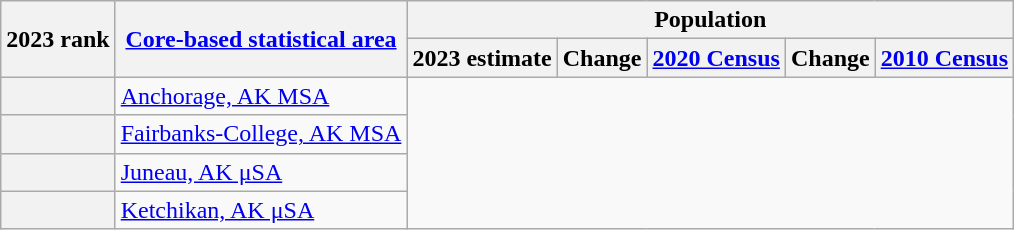<table class="wikitable sortable">
<tr>
<th scope=col rowspan=2>2023 rank</th>
<th scope=col rowspan=2><a href='#'>Core-based statistical area</a></th>
<th colspan=5>Population</th>
</tr>
<tr>
<th scope=col>2023 estimate</th>
<th scope=col>Change</th>
<th scope=col><a href='#'>2020 Census</a></th>
<th scope=col>Change</th>
<th scope=col><a href='#'>2010 Census</a></th>
</tr>
<tr>
<th scope=row></th>
<td><a href='#'>Anchorage, AK MSA</a><br></td>
</tr>
<tr>
<th scope=row></th>
<td><a href='#'>Fairbanks-College, AK MSA</a><br></td>
</tr>
<tr>
<th scope=row></th>
<td><a href='#'>Juneau, AK μSA</a><br></td>
</tr>
<tr>
<th scope=row></th>
<td><a href='#'>Ketchikan, AK μSA</a><br></td>
</tr>
</table>
